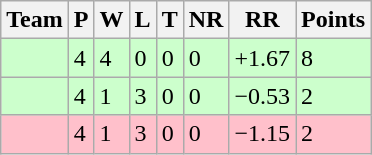<table class="wikitable">
<tr>
<th>Team</th>
<th>P</th>
<th>W</th>
<th>L</th>
<th>T</th>
<th>NR</th>
<th>RR</th>
<th>Points</th>
</tr>
<tr bgcolor=ccffcc>
<td align=left></td>
<td>4</td>
<td>4</td>
<td>0</td>
<td>0</td>
<td>0</td>
<td>+1.67</td>
<td>8</td>
</tr>
<tr bgcolor=ccffcc>
<td align=left></td>
<td>4</td>
<td>1</td>
<td>3</td>
<td>0</td>
<td>0</td>
<td>−0.53</td>
<td>2</td>
</tr>
<tr bgcolor=pink>
<td align=left></td>
<td>4</td>
<td>1</td>
<td>3</td>
<td>0</td>
<td>0</td>
<td>−1.15</td>
<td>2</td>
</tr>
</table>
